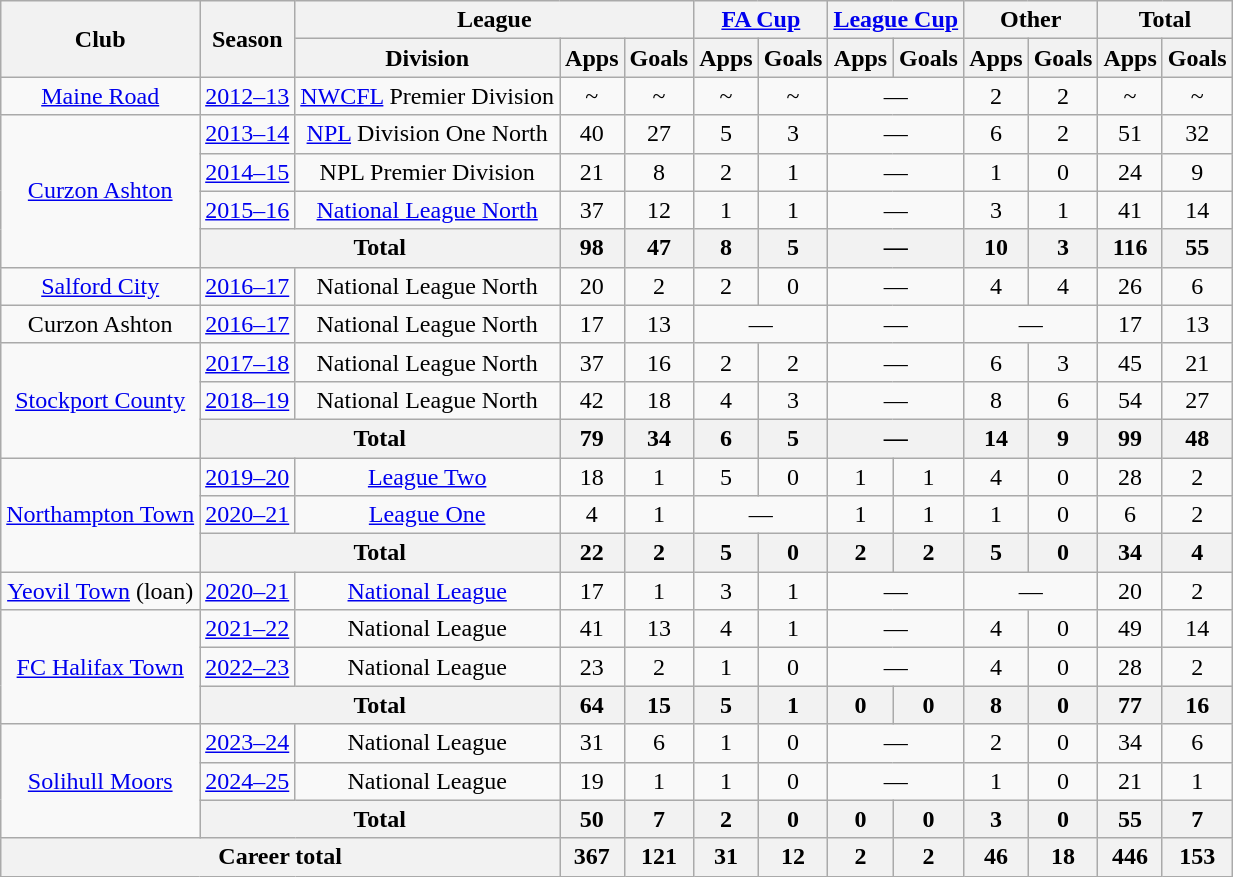<table class="wikitable" style="text-align:center">
<tr>
<th rowspan=2>Club</th>
<th rowspan=2>Season</th>
<th colspan=3>League</th>
<th colspan=2><a href='#'>FA Cup</a></th>
<th colspan=2><a href='#'>League Cup</a></th>
<th colspan=2>Other</th>
<th colspan=2>Total</th>
</tr>
<tr>
<th>Division</th>
<th>Apps</th>
<th>Goals</th>
<th>Apps</th>
<th>Goals</th>
<th>Apps</th>
<th>Goals</th>
<th>Apps</th>
<th>Goals</th>
<th>Apps</th>
<th>Goals</th>
</tr>
<tr>
<td><a href='#'>Maine Road</a></td>
<td><a href='#'>2012–13</a></td>
<td><a href='#'>NWCFL</a> Premier Division</td>
<td>~</td>
<td>~</td>
<td>~</td>
<td>~</td>
<td colspan="2">—</td>
<td>2</td>
<td>2</td>
<td>~</td>
<td>~</td>
</tr>
<tr>
<td rowspan="4"><a href='#'>Curzon Ashton</a></td>
<td><a href='#'>2013–14</a></td>
<td><a href='#'>NPL</a> Division One North</td>
<td>40</td>
<td>27</td>
<td>5</td>
<td>3</td>
<td colspan="2">—</td>
<td>6</td>
<td>2</td>
<td>51</td>
<td>32</td>
</tr>
<tr>
<td><a href='#'>2014–15</a></td>
<td>NPL Premier Division</td>
<td>21</td>
<td>8</td>
<td>2</td>
<td>1</td>
<td colspan="2">—</td>
<td>1</td>
<td>0</td>
<td>24</td>
<td>9</td>
</tr>
<tr>
<td><a href='#'>2015–16</a></td>
<td><a href='#'>National League North</a></td>
<td>37</td>
<td>12</td>
<td>1</td>
<td>1</td>
<td colspan="2">—</td>
<td>3</td>
<td>1</td>
<td>41</td>
<td>14</td>
</tr>
<tr>
<th colspan="2">Total</th>
<th>98</th>
<th>47</th>
<th>8</th>
<th>5</th>
<th colspan="2">—</th>
<th>10</th>
<th>3</th>
<th>116</th>
<th>55</th>
</tr>
<tr>
<td><a href='#'>Salford City</a></td>
<td><a href='#'>2016–17</a></td>
<td>National League North</td>
<td>20</td>
<td>2</td>
<td>2</td>
<td>0</td>
<td colspan="2">—</td>
<td>4</td>
<td>4</td>
<td>26</td>
<td>6</td>
</tr>
<tr>
<td>Curzon Ashton</td>
<td><a href='#'>2016–17</a></td>
<td>National League North</td>
<td>17</td>
<td>13</td>
<td colspan="2">—</td>
<td colspan="2">—</td>
<td colspan="2">—</td>
<td>17</td>
<td>13</td>
</tr>
<tr>
<td rowspan="3"><a href='#'>Stockport County</a></td>
<td><a href='#'>2017–18</a></td>
<td>National League North</td>
<td>37</td>
<td>16</td>
<td>2</td>
<td>2</td>
<td colspan="2">—</td>
<td>6</td>
<td>3</td>
<td>45</td>
<td>21</td>
</tr>
<tr>
<td><a href='#'>2018–19</a></td>
<td>National League North</td>
<td>42</td>
<td>18</td>
<td>4</td>
<td>3</td>
<td colspan="2">—</td>
<td>8</td>
<td>6</td>
<td>54</td>
<td>27</td>
</tr>
<tr>
<th colspan="2">Total</th>
<th>79</th>
<th>34</th>
<th>6</th>
<th>5</th>
<th colspan="2">—</th>
<th>14</th>
<th>9</th>
<th>99</th>
<th>48</th>
</tr>
<tr>
<td rowspan="3"><a href='#'>Northampton Town</a></td>
<td><a href='#'>2019–20</a></td>
<td><a href='#'>League Two</a></td>
<td>18</td>
<td>1</td>
<td>5</td>
<td>0</td>
<td>1</td>
<td>1</td>
<td>4</td>
<td>0</td>
<td>28</td>
<td>2</td>
</tr>
<tr>
<td><a href='#'>2020–21</a></td>
<td><a href='#'>League One</a></td>
<td>4</td>
<td>1</td>
<td colspan="2">—</td>
<td>1</td>
<td>1</td>
<td>1</td>
<td>0</td>
<td>6</td>
<td>2</td>
</tr>
<tr>
<th colspan="2">Total</th>
<th>22</th>
<th>2</th>
<th>5</th>
<th>0</th>
<th>2</th>
<th>2</th>
<th>5</th>
<th>0</th>
<th>34</th>
<th>4</th>
</tr>
<tr>
<td><a href='#'>Yeovil Town</a> (loan)</td>
<td><a href='#'>2020–21</a></td>
<td><a href='#'>National League</a></td>
<td>17</td>
<td>1</td>
<td>3</td>
<td>1</td>
<td colspan="2">—</td>
<td colspan="2">—</td>
<td>20</td>
<td>2</td>
</tr>
<tr>
<td rowspan="3"><a href='#'>FC Halifax Town</a></td>
<td><a href='#'>2021–22</a></td>
<td>National League</td>
<td>41</td>
<td>13</td>
<td>4</td>
<td>1</td>
<td colspan="2">—</td>
<td>4</td>
<td>0</td>
<td>49</td>
<td>14</td>
</tr>
<tr>
<td><a href='#'>2022–23</a></td>
<td>National League</td>
<td>23</td>
<td>2</td>
<td>1</td>
<td>0</td>
<td colspan="2">—</td>
<td>4</td>
<td>0</td>
<td>28</td>
<td>2</td>
</tr>
<tr>
<th colspan="2">Total</th>
<th>64</th>
<th>15</th>
<th>5</th>
<th>1</th>
<th>0</th>
<th>0</th>
<th>8</th>
<th>0</th>
<th>77</th>
<th>16</th>
</tr>
<tr>
<td rowspan="3"><a href='#'>Solihull Moors</a></td>
<td><a href='#'>2023–24</a></td>
<td>National League</td>
<td>31</td>
<td>6</td>
<td>1</td>
<td>0</td>
<td colspan="2">—</td>
<td>2</td>
<td>0</td>
<td>34</td>
<td>6</td>
</tr>
<tr>
<td><a href='#'>2024–25</a></td>
<td>National League</td>
<td>19</td>
<td>1</td>
<td>1</td>
<td>0</td>
<td colspan="2">—</td>
<td>1</td>
<td>0</td>
<td>21</td>
<td>1</td>
</tr>
<tr>
<th colspan="2">Total</th>
<th>50</th>
<th>7</th>
<th>2</th>
<th>0</th>
<th>0</th>
<th>0</th>
<th>3</th>
<th>0</th>
<th>55</th>
<th>7</th>
</tr>
<tr>
<th colspan="3">Career total</th>
<th>367</th>
<th>121</th>
<th>31</th>
<th>12</th>
<th>2</th>
<th>2</th>
<th>46</th>
<th>18</th>
<th>446</th>
<th>153</th>
</tr>
</table>
